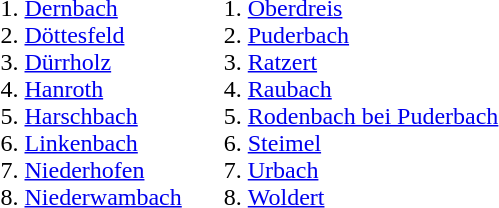<table>
<tr>
<td valign=top><br><ol><li><a href='#'>Dernbach</a></li><li><a href='#'>Döttesfeld</a></li><li><a href='#'>Dürrholz</a></li><li><a href='#'>Hanroth</a></li><li><a href='#'>Harschbach</a></li><li><a href='#'>Linkenbach</a></li><li><a href='#'>Niederhofen</a></li><li><a href='#'>Niederwambach</a></li></ol></td>
<td valign=top><br><ol>
<li> <a href='#'>Oberdreis</a>
<li> <a href='#'>Puderbach</a>
<li> <a href='#'>Ratzert</a> 
<li> <a href='#'>Raubach</a> 
<li> <a href='#'>Rodenbach bei Puderbach</a> 
<li> <a href='#'>Steimel</a> 
<li> <a href='#'>Urbach</a> 
<li> <a href='#'>Woldert</a> 
</ol></td>
</tr>
</table>
